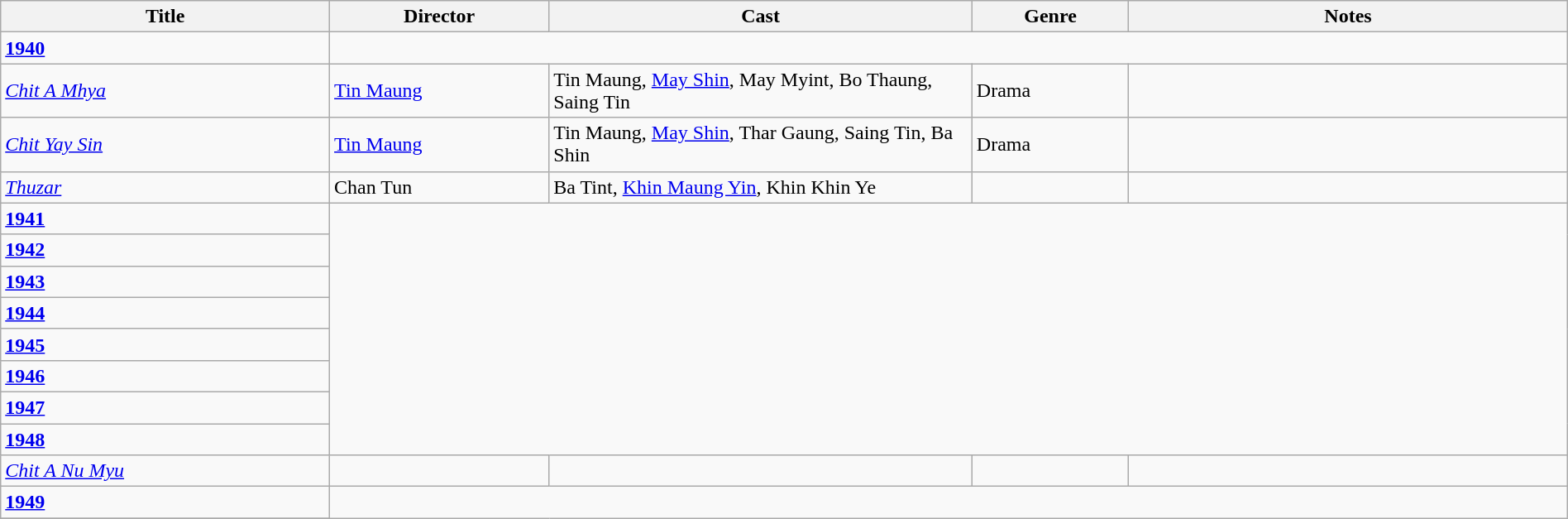<table class="wikitable" style="width:100%;">
<tr>
<th style="width:21%;">Title</th>
<th style="width:14%;">Director</th>
<th style="width:27%;">Cast</th>
<th style="width:10%;">Genre</th>
<th style="width:28%;">Notes</th>
</tr>
<tr>
<td><strong><a href='#'>1940</a></strong></td>
</tr>
<tr>
<td><em><a href='#'>Chit A Mhya</a></em></td>
<td><a href='#'>Tin Maung</a></td>
<td>Tin Maung, <a href='#'>May Shin</a>, May Myint, Bo Thaung, Saing Tin</td>
<td>Drama</td>
<td></td>
</tr>
<tr>
<td><em><a href='#'>Chit Yay Sin</a></em></td>
<td><a href='#'>Tin Maung</a></td>
<td>Tin Maung, <a href='#'>May Shin</a>, Thar Gaung, Saing Tin, Ba Shin</td>
<td>Drama</td>
<td></td>
</tr>
<tr>
<td><em><a href='#'>Thuzar</a></em></td>
<td>Chan Tun</td>
<td>Ba Tint, <a href='#'>Khin Maung Yin</a>, Khin Khin Ye</td>
<td></td>
<td></td>
</tr>
<tr>
<td><strong><a href='#'>1941</a></strong></td>
</tr>
<tr>
<td><strong><a href='#'>1942</a></strong></td>
</tr>
<tr>
<td><strong><a href='#'>1943</a></strong></td>
</tr>
<tr>
<td><strong><a href='#'>1944</a></strong></td>
</tr>
<tr>
<td><strong><a href='#'>1945</a></strong></td>
</tr>
<tr>
<td><strong><a href='#'>1946</a></strong></td>
</tr>
<tr>
<td><strong><a href='#'>1947</a></strong></td>
</tr>
<tr>
<td><strong><a href='#'>1948</a></strong></td>
</tr>
<tr>
<td><em><a href='#'>Chit A Nu Myu</a></em></td>
<td></td>
<td></td>
<td></td>
<td></td>
</tr>
<tr>
<td><strong><a href='#'>1949</a></strong></td>
</tr>
<tr>
</tr>
</table>
